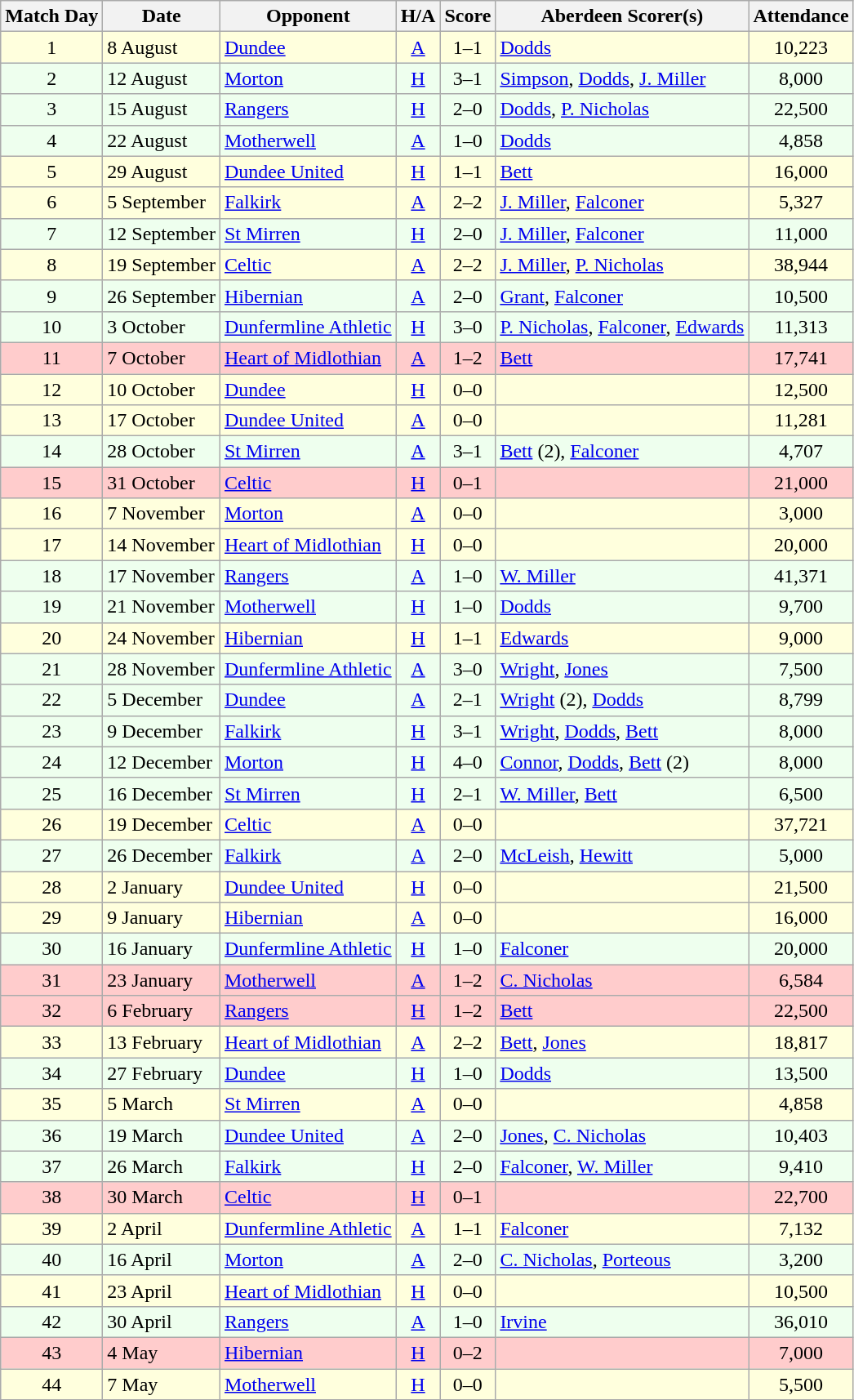<table class="wikitable" style="text-align:center">
<tr>
<th>Match Day</th>
<th>Date</th>
<th>Opponent</th>
<th>H/A</th>
<th>Score</th>
<th>Aberdeen Scorer(s)</th>
<th>Attendance</th>
</tr>
<tr bgcolor=#FFFFDD>
<td>1</td>
<td align=left>8 August</td>
<td align=left><a href='#'>Dundee</a></td>
<td><a href='#'>A</a></td>
<td>1–1</td>
<td align=left><a href='#'>Dodds</a></td>
<td>10,223</td>
</tr>
<tr bgcolor=#EEFFEE>
<td>2</td>
<td align=left>12 August</td>
<td align=left><a href='#'>Morton</a></td>
<td><a href='#'>H</a></td>
<td>3–1</td>
<td align=left><a href='#'>Simpson</a>, <a href='#'>Dodds</a>, <a href='#'>J. Miller</a></td>
<td>8,000</td>
</tr>
<tr bgcolor=#EEFFEE>
<td>3</td>
<td align=left>15 August</td>
<td align=left><a href='#'>Rangers</a></td>
<td><a href='#'>H</a></td>
<td>2–0</td>
<td align=left><a href='#'>Dodds</a>, <a href='#'>P. Nicholas</a></td>
<td>22,500</td>
</tr>
<tr bgcolor=#EEFFEE>
<td>4</td>
<td align=left>22 August</td>
<td align=left><a href='#'>Motherwell</a></td>
<td><a href='#'>A</a></td>
<td>1–0</td>
<td align=left><a href='#'>Dodds</a></td>
<td>4,858</td>
</tr>
<tr bgcolor=#FFFFDD>
<td>5</td>
<td align=left>29 August</td>
<td align=left><a href='#'>Dundee United</a></td>
<td><a href='#'>H</a></td>
<td>1–1</td>
<td align=left><a href='#'>Bett</a></td>
<td>16,000</td>
</tr>
<tr bgcolor=#FFFFDD>
<td>6</td>
<td align=left>5 September</td>
<td align=left><a href='#'>Falkirk</a></td>
<td><a href='#'>A</a></td>
<td>2–2</td>
<td align=left><a href='#'>J. Miller</a>, <a href='#'>Falconer</a></td>
<td>5,327</td>
</tr>
<tr bgcolor=#EEFFEE>
<td>7</td>
<td align=left>12 September</td>
<td align=left><a href='#'>St Mirren</a></td>
<td><a href='#'>H</a></td>
<td>2–0</td>
<td align=left><a href='#'>J. Miller</a>, <a href='#'>Falconer</a></td>
<td>11,000</td>
</tr>
<tr bgcolor=#FFFFDD>
<td>8</td>
<td align=left>19 September</td>
<td align=left><a href='#'>Celtic</a></td>
<td><a href='#'>A</a></td>
<td>2–2</td>
<td align=left><a href='#'>J. Miller</a>, <a href='#'>P. Nicholas</a></td>
<td>38,944</td>
</tr>
<tr bgcolor=#EEFFEE>
<td>9</td>
<td align=left>26 September</td>
<td align=left><a href='#'>Hibernian</a></td>
<td><a href='#'>A</a></td>
<td>2–0</td>
<td align=left><a href='#'>Grant</a>, <a href='#'>Falconer</a></td>
<td>10,500</td>
</tr>
<tr bgcolor=#EEFFEE>
<td>10</td>
<td align=left>3 October</td>
<td align=left><a href='#'>Dunfermline Athletic</a></td>
<td><a href='#'>H</a></td>
<td>3–0</td>
<td align=left><a href='#'>P. Nicholas</a>, <a href='#'>Falconer</a>, <a href='#'>Edwards</a></td>
<td>11,313</td>
</tr>
<tr bgcolor=#FFCCCC>
<td>11</td>
<td align=left>7 October</td>
<td align=left><a href='#'>Heart of Midlothian</a></td>
<td><a href='#'>A</a></td>
<td>1–2</td>
<td align=left><a href='#'>Bett</a></td>
<td>17,741</td>
</tr>
<tr bgcolor=#FFFFDD>
<td>12</td>
<td align=left>10 October</td>
<td align=left><a href='#'>Dundee</a></td>
<td><a href='#'>H</a></td>
<td>0–0</td>
<td align=left></td>
<td>12,500</td>
</tr>
<tr bgcolor=#FFFFDD>
<td>13</td>
<td align=left>17 October</td>
<td align=left><a href='#'>Dundee United</a></td>
<td><a href='#'>A</a></td>
<td>0–0</td>
<td align=left></td>
<td>11,281</td>
</tr>
<tr bgcolor=#EEFFEE>
<td>14</td>
<td align=left>28 October</td>
<td align=left><a href='#'>St Mirren</a></td>
<td><a href='#'>A</a></td>
<td>3–1</td>
<td align=left><a href='#'>Bett</a> (2), <a href='#'>Falconer</a></td>
<td>4,707</td>
</tr>
<tr bgcolor=#FFCCCC>
<td>15</td>
<td align=left>31 October</td>
<td align=left><a href='#'>Celtic</a></td>
<td><a href='#'>H</a></td>
<td>0–1</td>
<td align=left></td>
<td>21,000</td>
</tr>
<tr bgcolor=#FFFFDD>
<td>16</td>
<td align=left>7 November</td>
<td align=left><a href='#'>Morton</a></td>
<td><a href='#'>A</a></td>
<td>0–0</td>
<td align=left></td>
<td>3,000</td>
</tr>
<tr bgcolor=#FFFFDD>
<td>17</td>
<td align=left>14 November</td>
<td align=left><a href='#'>Heart of Midlothian</a></td>
<td><a href='#'>H</a></td>
<td>0–0</td>
<td align=left></td>
<td>20,000</td>
</tr>
<tr bgcolor=#EEFFEE>
<td>18</td>
<td align=left>17 November</td>
<td align=left><a href='#'>Rangers</a></td>
<td><a href='#'>A</a></td>
<td>1–0</td>
<td align=left><a href='#'>W. Miller</a></td>
<td>41,371</td>
</tr>
<tr bgcolor=#EEFFEE>
<td>19</td>
<td align=left>21 November</td>
<td align=left><a href='#'>Motherwell</a></td>
<td><a href='#'>H</a></td>
<td>1–0</td>
<td align=left><a href='#'>Dodds</a></td>
<td>9,700</td>
</tr>
<tr bgcolor=#FFFFDD>
<td>20</td>
<td align=left>24 November</td>
<td align=left><a href='#'>Hibernian</a></td>
<td><a href='#'>H</a></td>
<td>1–1</td>
<td align=left><a href='#'>Edwards</a></td>
<td>9,000</td>
</tr>
<tr bgcolor=#EEFFEE>
<td>21</td>
<td align=left>28 November</td>
<td align=left><a href='#'>Dunfermline Athletic</a></td>
<td><a href='#'>A</a></td>
<td>3–0</td>
<td align=left><a href='#'>Wright</a>, <a href='#'>Jones</a></td>
<td>7,500</td>
</tr>
<tr bgcolor=#EEFFEE>
<td>22</td>
<td align=left>5 December</td>
<td align=left><a href='#'>Dundee</a></td>
<td><a href='#'>A</a></td>
<td>2–1</td>
<td align=left><a href='#'>Wright</a> (2), <a href='#'>Dodds</a></td>
<td>8,799</td>
</tr>
<tr bgcolor=#EEFFEE>
<td>23</td>
<td align=left>9 December</td>
<td align=left><a href='#'>Falkirk</a></td>
<td><a href='#'>H</a></td>
<td>3–1</td>
<td align=left><a href='#'>Wright</a>, <a href='#'>Dodds</a>, <a href='#'>Bett</a></td>
<td>8,000</td>
</tr>
<tr bgcolor=#EEFFEE>
<td>24</td>
<td align=left>12 December</td>
<td align=left><a href='#'>Morton</a></td>
<td><a href='#'>H</a></td>
<td>4–0</td>
<td align=left><a href='#'>Connor</a>, <a href='#'>Dodds</a>, <a href='#'>Bett</a> (2)</td>
<td>8,000</td>
</tr>
<tr bgcolor=#EEFFEE>
<td>25</td>
<td align=left>16 December</td>
<td align=left><a href='#'>St Mirren</a></td>
<td><a href='#'>H</a></td>
<td>2–1</td>
<td align=left><a href='#'>W. Miller</a>, <a href='#'>Bett</a></td>
<td>6,500</td>
</tr>
<tr bgcolor=#FFFFDD>
<td>26</td>
<td align=left>19 December</td>
<td align=left><a href='#'>Celtic</a></td>
<td><a href='#'>A</a></td>
<td>0–0</td>
<td align=left></td>
<td>37,721</td>
</tr>
<tr bgcolor=#EEFFEE>
<td>27</td>
<td align=left>26 December</td>
<td align=left><a href='#'>Falkirk</a></td>
<td><a href='#'>A</a></td>
<td>2–0</td>
<td align=left><a href='#'>McLeish</a>, <a href='#'>Hewitt</a></td>
<td>5,000</td>
</tr>
<tr bgcolor=#FFFFDD>
<td>28</td>
<td align=left>2 January</td>
<td align=left><a href='#'>Dundee United</a></td>
<td><a href='#'>H</a></td>
<td>0–0</td>
<td align=left></td>
<td>21,500</td>
</tr>
<tr bgcolor=#FFFFDD>
<td>29</td>
<td align=left>9 January</td>
<td align=left><a href='#'>Hibernian</a></td>
<td><a href='#'>A</a></td>
<td>0–0</td>
<td align=left></td>
<td>16,000</td>
</tr>
<tr bgcolor=#EEFFEE>
<td>30</td>
<td align=left>16 January</td>
<td align=left><a href='#'>Dunfermline Athletic</a></td>
<td><a href='#'>H</a></td>
<td>1–0</td>
<td align=left><a href='#'>Falconer</a></td>
<td>20,000</td>
</tr>
<tr bgcolor=#FFCCCC>
<td>31</td>
<td align=left>23 January</td>
<td align=left><a href='#'>Motherwell</a></td>
<td><a href='#'>A</a></td>
<td>1–2</td>
<td align=left><a href='#'>C. Nicholas</a></td>
<td>6,584</td>
</tr>
<tr bgcolor=#FFCCCC>
<td>32</td>
<td align=left>6 February</td>
<td align=left><a href='#'>Rangers</a></td>
<td><a href='#'>H</a></td>
<td>1–2</td>
<td align=left><a href='#'>Bett</a></td>
<td>22,500</td>
</tr>
<tr bgcolor=#FFFFDD>
<td>33</td>
<td align=left>13 February</td>
<td align=left><a href='#'>Heart of Midlothian</a></td>
<td><a href='#'>A</a></td>
<td>2–2</td>
<td align=left><a href='#'>Bett</a>, <a href='#'>Jones</a></td>
<td>18,817</td>
</tr>
<tr bgcolor=#EEFFEE>
<td>34</td>
<td align=left>27 February</td>
<td align=left><a href='#'>Dundee</a></td>
<td><a href='#'>H</a></td>
<td>1–0</td>
<td align=left><a href='#'>Dodds</a></td>
<td>13,500</td>
</tr>
<tr bgcolor=#FFFFDD>
<td>35</td>
<td align=left>5 March</td>
<td align=left><a href='#'>St Mirren</a></td>
<td><a href='#'>A</a></td>
<td>0–0</td>
<td align=left></td>
<td>4,858</td>
</tr>
<tr bgcolor=#EEFFEE>
<td>36</td>
<td align=left>19 March</td>
<td align=left><a href='#'>Dundee United</a></td>
<td><a href='#'>A</a></td>
<td>2–0</td>
<td align=left><a href='#'>Jones</a>, <a href='#'>C. Nicholas</a></td>
<td>10,403</td>
</tr>
<tr bgcolor=#EEFFEE>
<td>37</td>
<td align=left>26 March</td>
<td align=left><a href='#'>Falkirk</a></td>
<td><a href='#'>H</a></td>
<td>2–0</td>
<td align=left><a href='#'>Falconer</a>, <a href='#'>W. Miller</a></td>
<td>9,410</td>
</tr>
<tr bgcolor=#FFCCCC>
<td>38</td>
<td align=left>30 March</td>
<td align=left><a href='#'>Celtic</a></td>
<td><a href='#'>H</a></td>
<td>0–1</td>
<td align=left></td>
<td>22,700</td>
</tr>
<tr bgcolor=#FFFFDD>
<td>39</td>
<td align=left>2 April</td>
<td align=left><a href='#'>Dunfermline Athletic</a></td>
<td><a href='#'>A</a></td>
<td>1–1</td>
<td align=left><a href='#'>Falconer</a></td>
<td>7,132</td>
</tr>
<tr bgcolor=#EEFFEE>
<td>40</td>
<td align=left>16 April</td>
<td align=left><a href='#'>Morton</a></td>
<td><a href='#'>A</a></td>
<td>2–0</td>
<td align=left><a href='#'>C. Nicholas</a>, <a href='#'>Porteous</a></td>
<td>3,200</td>
</tr>
<tr bgcolor=#FFFFDD>
<td>41</td>
<td align=left>23 April</td>
<td align=left><a href='#'>Heart of Midlothian</a></td>
<td><a href='#'>H</a></td>
<td>0–0</td>
<td align=left></td>
<td>10,500</td>
</tr>
<tr bgcolor=#EEFFEE>
<td>42</td>
<td align=left>30 April</td>
<td align=left><a href='#'>Rangers</a></td>
<td><a href='#'>A</a></td>
<td>1–0</td>
<td align=left><a href='#'>Irvine</a></td>
<td>36,010</td>
</tr>
<tr bgcolor=#FFCCCC>
<td>43</td>
<td align=left>4 May</td>
<td align=left><a href='#'>Hibernian</a></td>
<td><a href='#'>H</a></td>
<td>0–2</td>
<td align=left></td>
<td>7,000</td>
</tr>
<tr bgcolor=#FFFFDD>
<td>44</td>
<td align=left>7 May</td>
<td align=left><a href='#'>Motherwell</a></td>
<td><a href='#'>H</a></td>
<td>0–0</td>
<td align=left></td>
<td>5,500</td>
</tr>
<tr>
</tr>
</table>
